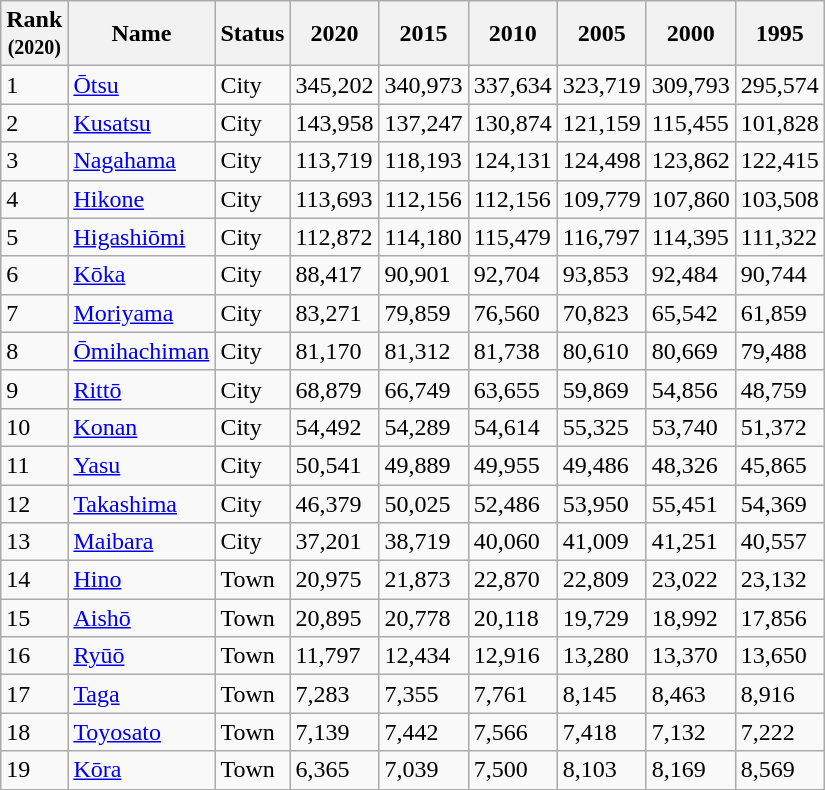<table class="wikitable sortable">
<tr>
<th>Rank<br><small>(2020)</small></th>
<th>Name</th>
<th>Status</th>
<th>2020</th>
<th>2015</th>
<th>2010</th>
<th>2005</th>
<th>2000</th>
<th>1995</th>
</tr>
<tr>
<td>1</td>
<td><a href='#'>Ōtsu</a></td>
<td>City</td>
<td>345,202</td>
<td>340,973</td>
<td>337,634</td>
<td>323,719</td>
<td>309,793</td>
<td>295,574</td>
</tr>
<tr>
<td>2</td>
<td><a href='#'>Kusatsu</a></td>
<td>City</td>
<td>143,958</td>
<td>137,247</td>
<td>130,874</td>
<td>121,159</td>
<td>115,455</td>
<td>101,828</td>
</tr>
<tr>
<td>3</td>
<td><a href='#'>Nagahama</a></td>
<td>City</td>
<td>113,719</td>
<td>118,193</td>
<td>124,131</td>
<td>124,498</td>
<td>123,862</td>
<td>122,415</td>
</tr>
<tr>
<td>4</td>
<td><a href='#'>Hikone</a></td>
<td>City</td>
<td>113,693</td>
<td>112,156</td>
<td>112,156</td>
<td>109,779</td>
<td>107,860</td>
<td>103,508</td>
</tr>
<tr>
<td>5</td>
<td><a href='#'>Higashiōmi</a></td>
<td>City</td>
<td>112,872</td>
<td>114,180</td>
<td>115,479</td>
<td>116,797</td>
<td>114,395</td>
<td>111,322</td>
</tr>
<tr>
<td>6</td>
<td><a href='#'>Kōka</a></td>
<td>City</td>
<td>88,417</td>
<td>90,901</td>
<td>92,704</td>
<td>93,853</td>
<td>92,484</td>
<td>90,744</td>
</tr>
<tr>
<td>7</td>
<td><a href='#'>Moriyama</a></td>
<td>City</td>
<td>83,271</td>
<td>79,859</td>
<td>76,560</td>
<td>70,823</td>
<td>65,542</td>
<td>61,859</td>
</tr>
<tr>
<td>8</td>
<td><a href='#'>Ōmihachiman</a></td>
<td>City</td>
<td>81,170</td>
<td>81,312</td>
<td>81,738</td>
<td>80,610</td>
<td>80,669</td>
<td>79,488</td>
</tr>
<tr>
<td>9</td>
<td><a href='#'>Rittō</a></td>
<td>City</td>
<td>68,879</td>
<td>66,749</td>
<td>63,655</td>
<td>59,869</td>
<td>54,856</td>
<td>48,759</td>
</tr>
<tr>
<td>10</td>
<td><a href='#'>Konan</a></td>
<td>City</td>
<td>54,492</td>
<td>54,289</td>
<td>54,614</td>
<td>55,325</td>
<td>53,740</td>
<td>51,372</td>
</tr>
<tr>
<td>11</td>
<td><a href='#'>Yasu</a></td>
<td>City</td>
<td>50,541</td>
<td>49,889</td>
<td>49,955</td>
<td>49,486</td>
<td>48,326</td>
<td>45,865</td>
</tr>
<tr>
<td>12</td>
<td><a href='#'>Takashima</a></td>
<td>City</td>
<td>46,379</td>
<td>50,025</td>
<td>52,486</td>
<td>53,950</td>
<td>55,451</td>
<td>54,369</td>
</tr>
<tr>
<td>13</td>
<td><a href='#'>Maibara</a></td>
<td>City</td>
<td>37,201</td>
<td>38,719</td>
<td>40,060</td>
<td>41,009</td>
<td>41,251</td>
<td>40,557</td>
</tr>
<tr>
<td>14</td>
<td><a href='#'>Hino</a></td>
<td>Town</td>
<td>20,975</td>
<td>21,873</td>
<td>22,870</td>
<td>22,809</td>
<td>23,022</td>
<td>23,132</td>
</tr>
<tr>
<td>15</td>
<td><a href='#'>Aishō</a></td>
<td>Town</td>
<td>20,895</td>
<td>20,778</td>
<td>20,118</td>
<td>19,729</td>
<td>18,992</td>
<td>17,856</td>
</tr>
<tr>
<td>16</td>
<td><a href='#'>Ryūō</a></td>
<td>Town</td>
<td>11,797</td>
<td>12,434</td>
<td>12,916</td>
<td>13,280</td>
<td>13,370</td>
<td>13,650</td>
</tr>
<tr>
<td>17</td>
<td><a href='#'>Taga</a></td>
<td>Town</td>
<td>7,283</td>
<td>7,355</td>
<td>7,761</td>
<td>8,145</td>
<td>8,463</td>
<td>8,916</td>
</tr>
<tr>
<td>18</td>
<td><a href='#'>Toyosato</a></td>
<td>Town</td>
<td>7,139</td>
<td>7,442</td>
<td>7,566</td>
<td>7,418</td>
<td>7,132</td>
<td>7,222</td>
</tr>
<tr>
<td>19</td>
<td><a href='#'>Kōra</a></td>
<td>Town</td>
<td>6,365</td>
<td>7,039</td>
<td>7,500</td>
<td>8,103</td>
<td>8,169</td>
<td>8,569</td>
</tr>
</table>
